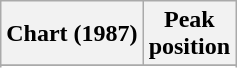<table class="wikitable sortable plainrowheaders" style="text-align:center">
<tr>
<th scope="col">Chart (1987)</th>
<th scope="col">Peak<br> position</th>
</tr>
<tr>
</tr>
<tr>
</tr>
</table>
